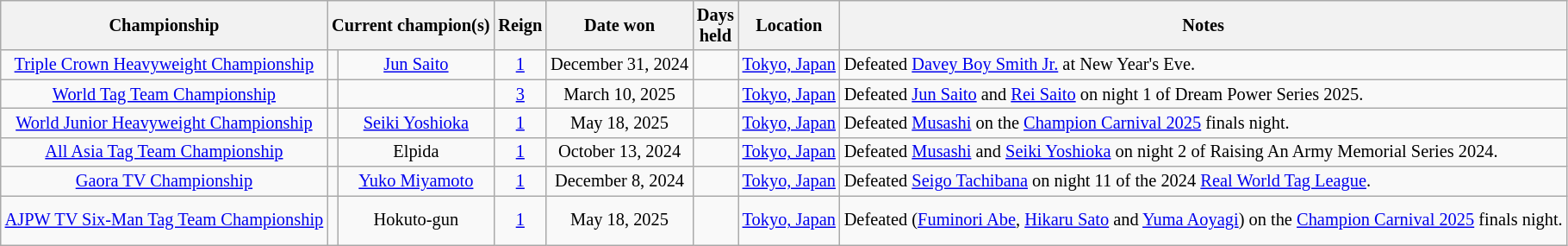<table class="wikitable" style="text-align:center; font-size:85%;">
<tr>
<th>Championship</th>
<th colspan="2">Current champion(s)</th>
<th>Reign</th>
<th>Date won</th>
<th>Days<br>held</th>
<th>Location</th>
<th>Notes</th>
</tr>
<tr>
<td><a href='#'>Triple Crown Heavyweight Championship</a></td>
<td></td>
<td><a href='#'>Jun Saito</a></td>
<td><a href='#'>1</a></td>
<td>December 31, 2024</td>
<td></td>
<td><a href='#'>Tokyo, Japan</a></td>
<td align=left>Defeated <a href='#'>Davey Boy Smith Jr.</a> at New Year's Eve.</td>
</tr>
<tr>
<td><a href='#'>World Tag Team Championship</a></td>
<td><br></td>
<td><br></td>
<td><a href='#'>3<br></a></td>
<td>March 10, 2025</td>
<td></td>
<td><a href='#'>Tokyo, Japan</a></td>
<td align=left>Defeated <a href='#'>Jun Saito</a> and <a href='#'>Rei Saito</a> on night 1 of Dream Power Series 2025.</td>
</tr>
<tr>
<td><a href='#'>World Junior Heavyweight Championship</a></td>
<td></td>
<td><a href='#'>Seiki Yoshioka</a></td>
<td><a href='#'>1</a></td>
<td>May 18, 2025</td>
<td></td>
<td><a href='#'>Tokyo, Japan</a></td>
<td align=left>Defeated <a href='#'>Musashi</a> on the <a href='#'>Champion Carnival 2025</a> finals night.</td>
</tr>
<tr>
<td><a href='#'>All Asia Tag Team Championship</a></td>
<td><br></td>
<td>Elpida<br></td>
<td><a href='#'>1</a></td>
<td>October 13, 2024</td>
<td></td>
<td><a href='#'>Tokyo, Japan</a></td>
<td align=left>Defeated <a href='#'>Musashi</a> and <a href='#'>Seiki Yoshioka</a> on night 2 of Raising An Army Memorial Series 2024.</td>
</tr>
<tr>
<td><a href='#'>Gaora TV Championship</a></td>
<td></td>
<td><a href='#'>Yuko Miyamoto</a></td>
<td><a href='#'>1</a></td>
<td>December 8, 2024</td>
<td></td>
<td><a href='#'>Tokyo, Japan</a></td>
<td align=left>Defeated <a href='#'>Seigo Tachibana</a> on night 11 of the 2024 <a href='#'>Real World Tag League</a>.</td>
</tr>
<tr>
<td><a href='#'>AJPW TV Six-Man Tag Team Championship</a></td>
<td><br><br></td>
<td>Hokuto-gun<br></td>
<td><a href='#'>1<br></a></td>
<td>May 18, 2025</td>
<td></td>
<td><a href='#'>Tokyo, Japan</a></td>
<td align=left>Defeated  (<a href='#'>Fuminori Abe</a>, <a href='#'>Hikaru Sato</a> and <a href='#'>Yuma Aoyagi</a>) on the <a href='#'>Champion Carnival 2025</a> finals night.</td>
</tr>
</table>
